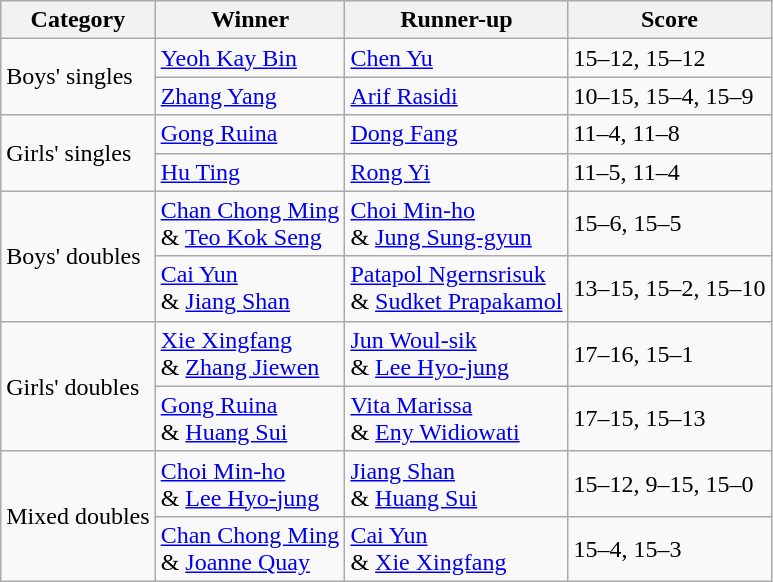<table class="wikitable">
<tr>
<th>Category</th>
<th>Winner</th>
<th>Runner-up</th>
<th>Score</th>
</tr>
<tr>
<td rowspan=2>Boys' singles</td>
<td> <a href='#'>Yeoh Kay Bin</a></td>
<td> <a href='#'>Chen Yu</a></td>
<td>15–12, 15–12</td>
</tr>
<tr>
<td> <a href='#'>Zhang Yang</a></td>
<td> <a href='#'>Arif Rasidi</a></td>
<td>10–15, 15–4, 15–9</td>
</tr>
<tr>
<td rowspan=2>Girls' singles</td>
<td> <a href='#'>Gong Ruina</a></td>
<td> <a href='#'>Dong Fang</a></td>
<td>11–4, 11–8</td>
</tr>
<tr>
<td> <a href='#'>Hu Ting</a></td>
<td> <a href='#'>Rong Yi</a></td>
<td>11–5, 11–4</td>
</tr>
<tr>
<td rowspan=2>Boys' doubles</td>
<td> <a href='#'>Chan Chong Ming</a><br> & <a href='#'>Teo Kok Seng</a></td>
<td> <a href='#'>Choi Min-ho</a> <br> & <a href='#'>Jung Sung-gyun</a></td>
<td>15–6, 15–5</td>
</tr>
<tr>
<td> <a href='#'>Cai Yun</a> <br> & <a href='#'>Jiang Shan</a></td>
<td> <a href='#'>Patapol Ngernsrisuk</a><br> & <a href='#'>Sudket Prapakamol</a></td>
<td>13–15, 15–2, 15–10</td>
</tr>
<tr>
<td rowspan=2>Girls' doubles</td>
<td> <a href='#'>Xie Xingfang</a><br> & <a href='#'>Zhang Jiewen</a></td>
<td> <a href='#'>Jun Woul-sik</a><br> & <a href='#'>Lee Hyo-jung</a></td>
<td>17–16, 15–1</td>
</tr>
<tr>
<td> <a href='#'>Gong Ruina</a><br> & <a href='#'>Huang Sui</a></td>
<td> <a href='#'>Vita Marissa</a><br> & <a href='#'>Eny Widiowati</a></td>
<td>17–15, 15–13</td>
</tr>
<tr>
<td rowspan=2>Mixed doubles</td>
<td> <a href='#'>Choi Min-ho</a><br> & <a href='#'>Lee Hyo-jung</a></td>
<td> <a href='#'>Jiang Shan</a><br> & <a href='#'>Huang Sui</a></td>
<td>15–12, 9–15, 15–0</td>
</tr>
<tr>
<td> <a href='#'>Chan Chong Ming</a><br> & <a href='#'>Joanne Quay</a></td>
<td> <a href='#'>Cai Yun</a><br> & <a href='#'>Xie Xingfang</a></td>
<td>15–4, 15–3</td>
</tr>
</table>
